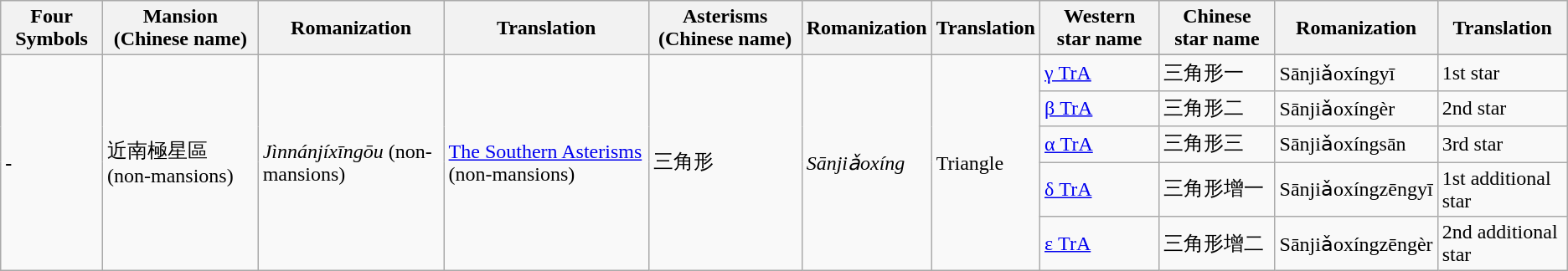<table class="wikitable">
<tr>
<th><strong>Four Symbols</strong></th>
<th><strong>Mansion (Chinese name)</strong></th>
<th><strong>Romanization</strong></th>
<th><strong>Translation</strong></th>
<th><strong>Asterisms (Chinese name)</strong></th>
<th><strong>Romanization</strong></th>
<th><strong>Translation</strong></th>
<th><strong>Western star name</strong></th>
<th><strong>Chinese star name</strong></th>
<th><strong>Romanization</strong></th>
<th><strong>Translation</strong></th>
</tr>
<tr>
<td rowspan="6"><strong>-</strong></td>
<td rowspan="6">近南極星區 (non-mansions)</td>
<td rowspan="6"><em>Jìnnánjíxīngōu</em> (non-mansions)</td>
<td rowspan="6"><a href='#'>The Southern Asterisms</a> (non-mansions)</td>
<td rowspan="6">三角形</td>
<td rowspan="6"><em>Sānjiǎoxíng</em></td>
<td rowspan="6">Triangle</td>
</tr>
<tr>
<td><a href='#'>γ TrA</a></td>
<td>三角形一</td>
<td>Sānjiǎoxíngyī</td>
<td>1st star</td>
</tr>
<tr>
<td><a href='#'>β TrA</a></td>
<td>三角形二</td>
<td>Sānjiǎoxíngèr</td>
<td>2nd star</td>
</tr>
<tr>
<td><a href='#'>α TrA</a></td>
<td>三角形三</td>
<td>Sānjiǎoxíngsān</td>
<td>3rd star</td>
</tr>
<tr>
<td><a href='#'>δ TrA</a></td>
<td>三角形增一</td>
<td>Sānjiǎoxíngzēngyī</td>
<td>1st additional star</td>
</tr>
<tr>
<td><a href='#'>ε TrA</a></td>
<td>三角形增二</td>
<td>Sānjiǎoxíngzēngèr</td>
<td>2nd additional star</td>
</tr>
</table>
